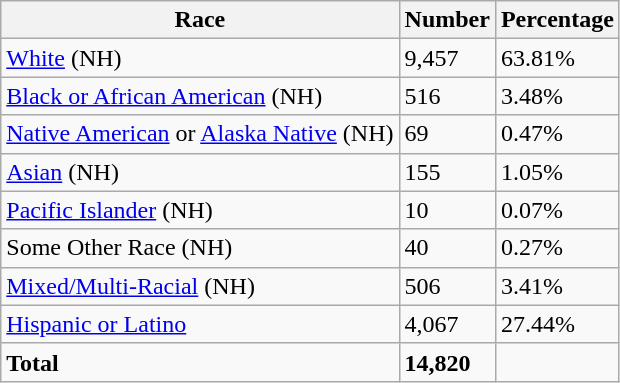<table class="wikitable">
<tr>
<th>Race</th>
<th>Number</th>
<th>Percentage</th>
</tr>
<tr>
<td><a href='#'>White</a> (NH)</td>
<td>9,457</td>
<td>63.81%</td>
</tr>
<tr>
<td><a href='#'>Black or African American</a> (NH)</td>
<td>516</td>
<td>3.48%</td>
</tr>
<tr>
<td><a href='#'>Native American</a> or <a href='#'>Alaska Native</a> (NH)</td>
<td>69</td>
<td>0.47%</td>
</tr>
<tr>
<td><a href='#'>Asian</a> (NH)</td>
<td>155</td>
<td>1.05%</td>
</tr>
<tr>
<td><a href='#'>Pacific Islander</a> (NH)</td>
<td>10</td>
<td>0.07%</td>
</tr>
<tr>
<td>Some Other Race (NH)</td>
<td>40</td>
<td>0.27%</td>
</tr>
<tr>
<td><a href='#'>Mixed/Multi-Racial</a> (NH)</td>
<td>506</td>
<td>3.41%</td>
</tr>
<tr>
<td><a href='#'>Hispanic or Latino</a></td>
<td>4,067</td>
<td>27.44%</td>
</tr>
<tr>
<td><strong>Total</strong></td>
<td><strong>14,820</strong></td>
<td></td>
</tr>
</table>
